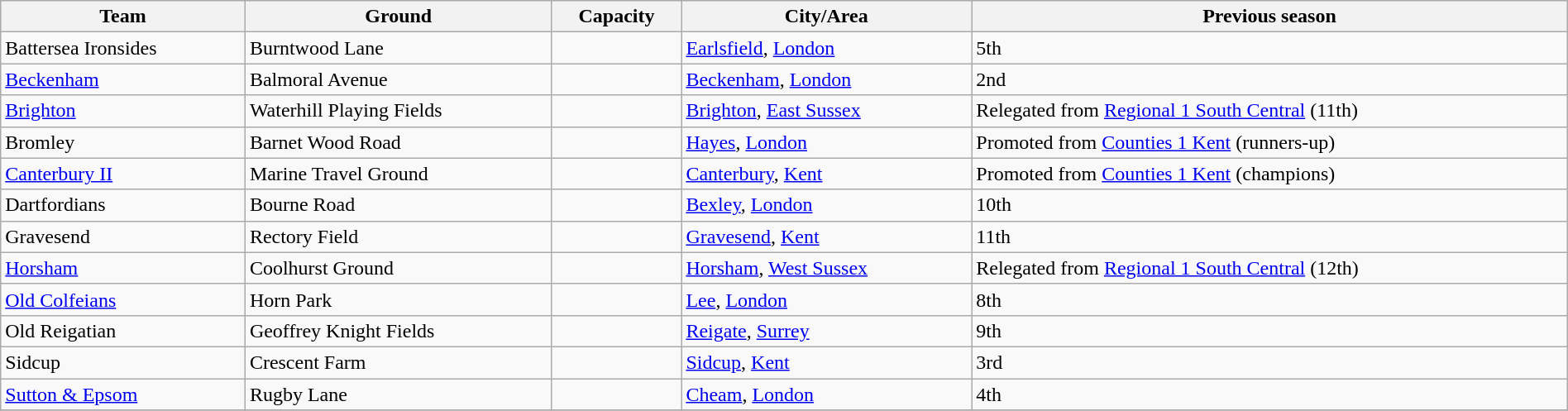<table class="wikitable sortable" width=100%>
<tr>
<th>Team</th>
<th>Ground</th>
<th>Capacity</th>
<th>City/Area</th>
<th>Previous season</th>
</tr>
<tr>
<td>Battersea Ironsides</td>
<td>Burntwood Lane</td>
<td></td>
<td><a href='#'>Earlsfield</a>, <a href='#'>London</a></td>
<td>5th</td>
</tr>
<tr>
<td><a href='#'>Beckenham</a></td>
<td>Balmoral Avenue</td>
<td></td>
<td><a href='#'>Beckenham</a>, <a href='#'>London</a></td>
<td>2nd</td>
</tr>
<tr>
<td><a href='#'>Brighton</a></td>
<td>Waterhill Playing Fields</td>
<td></td>
<td><a href='#'>Brighton</a>, <a href='#'>East Sussex</a></td>
<td>Relegated from <a href='#'>Regional 1 South Central</a> (11th)</td>
</tr>
<tr>
<td>Bromley</td>
<td>Barnet Wood Road</td>
<td></td>
<td><a href='#'>Hayes</a>, <a href='#'>London</a></td>
<td>Promoted from <a href='#'>Counties 1 Kent</a> (runners-up)</td>
</tr>
<tr>
<td><a href='#'>Canterbury II</a></td>
<td>Marine Travel Ground</td>
<td></td>
<td><a href='#'>Canterbury</a>, <a href='#'>Kent</a></td>
<td>Promoted from <a href='#'>Counties 1 Kent</a> (champions)</td>
</tr>
<tr>
<td>Dartfordians</td>
<td>Bourne Road</td>
<td></td>
<td><a href='#'>Bexley</a>, <a href='#'>London</a></td>
<td>10th</td>
</tr>
<tr>
<td>Gravesend</td>
<td>Rectory Field</td>
<td></td>
<td><a href='#'>Gravesend</a>, <a href='#'>Kent</a></td>
<td>11th</td>
</tr>
<tr>
<td><a href='#'>Horsham</a></td>
<td>Coolhurst Ground</td>
<td></td>
<td><a href='#'>Horsham</a>, <a href='#'>West Sussex</a></td>
<td>Relegated from <a href='#'>Regional 1 South Central</a> (12th)</td>
</tr>
<tr>
<td><a href='#'>Old Colfeians</a></td>
<td>Horn Park</td>
<td></td>
<td><a href='#'>Lee</a>, <a href='#'>London</a></td>
<td>8th</td>
</tr>
<tr>
<td>Old Reigatian</td>
<td>Geoffrey Knight Fields</td>
<td></td>
<td><a href='#'>Reigate</a>, <a href='#'>Surrey</a></td>
<td>9th</td>
</tr>
<tr>
<td>Sidcup</td>
<td>Crescent Farm</td>
<td></td>
<td><a href='#'>Sidcup</a>, <a href='#'>Kent</a></td>
<td>3rd</td>
</tr>
<tr>
<td><a href='#'>Sutton & Epsom</a></td>
<td>Rugby Lane</td>
<td></td>
<td><a href='#'>Cheam</a>, <a href='#'>London</a></td>
<td>4th</td>
</tr>
<tr>
</tr>
</table>
